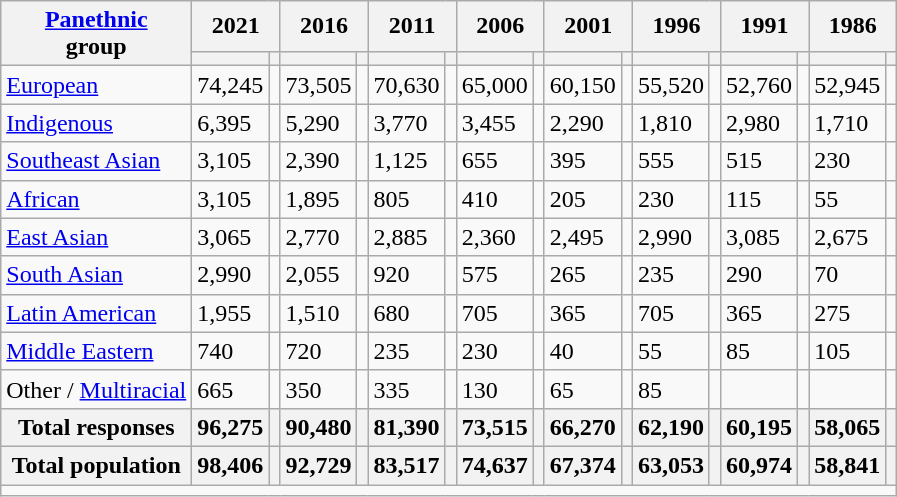<table class="wikitable collapsible sortable">
<tr>
<th rowspan="2"><a href='#'>Panethnic</a><br>group</th>
<th colspan="2">2021</th>
<th colspan="2">2016</th>
<th colspan="2">2011</th>
<th colspan="2">2006</th>
<th colspan="2">2001</th>
<th colspan="2">1996</th>
<th colspan="2">1991</th>
<th colspan="2">1986</th>
</tr>
<tr>
<th><a href='#'></a></th>
<th></th>
<th></th>
<th></th>
<th></th>
<th></th>
<th></th>
<th></th>
<th></th>
<th></th>
<th></th>
<th></th>
<th></th>
<th></th>
<th></th>
<th></th>
</tr>
<tr>
<td><a href='#'>European</a></td>
<td>74,245</td>
<td></td>
<td>73,505</td>
<td></td>
<td>70,630</td>
<td></td>
<td>65,000</td>
<td></td>
<td>60,150</td>
<td></td>
<td>55,520</td>
<td></td>
<td>52,760</td>
<td></td>
<td>52,945</td>
<td></td>
</tr>
<tr>
<td><a href='#'>Indigenous</a></td>
<td>6,395</td>
<td></td>
<td>5,290</td>
<td></td>
<td>3,770</td>
<td></td>
<td>3,455</td>
<td></td>
<td>2,290</td>
<td></td>
<td>1,810</td>
<td></td>
<td>2,980</td>
<td></td>
<td>1,710</td>
<td></td>
</tr>
<tr>
<td><a href='#'>Southeast Asian</a></td>
<td>3,105</td>
<td></td>
<td>2,390</td>
<td></td>
<td>1,125</td>
<td></td>
<td>655</td>
<td></td>
<td>395</td>
<td></td>
<td>555</td>
<td></td>
<td>515</td>
<td></td>
<td>230</td>
<td></td>
</tr>
<tr>
<td><a href='#'>African</a></td>
<td>3,105</td>
<td></td>
<td>1,895</td>
<td></td>
<td>805</td>
<td></td>
<td>410</td>
<td></td>
<td>205</td>
<td></td>
<td>230</td>
<td></td>
<td>115</td>
<td></td>
<td>55</td>
<td></td>
</tr>
<tr>
<td><a href='#'>East Asian</a></td>
<td>3,065</td>
<td></td>
<td>2,770</td>
<td></td>
<td>2,885</td>
<td></td>
<td>2,360</td>
<td></td>
<td>2,495</td>
<td></td>
<td>2,990</td>
<td></td>
<td>3,085</td>
<td></td>
<td>2,675</td>
<td></td>
</tr>
<tr>
<td><a href='#'>South Asian</a></td>
<td>2,990</td>
<td></td>
<td>2,055</td>
<td></td>
<td>920</td>
<td></td>
<td>575</td>
<td></td>
<td>265</td>
<td></td>
<td>235</td>
<td></td>
<td>290</td>
<td></td>
<td>70</td>
<td></td>
</tr>
<tr>
<td><a href='#'>Latin American</a></td>
<td>1,955</td>
<td></td>
<td>1,510</td>
<td></td>
<td>680</td>
<td></td>
<td>705</td>
<td></td>
<td>365</td>
<td></td>
<td>705</td>
<td></td>
<td>365</td>
<td></td>
<td>275</td>
<td></td>
</tr>
<tr>
<td><a href='#'>Middle Eastern</a></td>
<td>740</td>
<td></td>
<td>720</td>
<td></td>
<td>235</td>
<td></td>
<td>230</td>
<td></td>
<td>40</td>
<td></td>
<td>55</td>
<td></td>
<td>85</td>
<td></td>
<td>105</td>
<td></td>
</tr>
<tr>
<td>Other / <a href='#'>Multiracial</a></td>
<td>665</td>
<td></td>
<td>350</td>
<td></td>
<td>335</td>
<td></td>
<td>130</td>
<td></td>
<td>65</td>
<td></td>
<td>85</td>
<td></td>
<td></td>
<td></td>
<td></td>
<td></td>
</tr>
<tr>
<th>Total responses</th>
<th>96,275</th>
<th></th>
<th>90,480</th>
<th></th>
<th>81,390</th>
<th></th>
<th>73,515</th>
<th></th>
<th>66,270</th>
<th></th>
<th>62,190</th>
<th></th>
<th>60,195</th>
<th></th>
<th>58,065</th>
<th></th>
</tr>
<tr>
<th>Total population</th>
<th>98,406</th>
<th></th>
<th>92,729</th>
<th></th>
<th>83,517</th>
<th></th>
<th>74,637</th>
<th></th>
<th>67,374</th>
<th></th>
<th>63,053</th>
<th></th>
<th>60,974</th>
<th></th>
<th>58,841</th>
<th></th>
</tr>
<tr class="sortbottom">
<td colspan="20"></td>
</tr>
</table>
